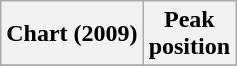<table class="wikitable sortable plainrowheaders">
<tr>
<th scope="col">Chart (2009)</th>
<th scope="col">Peak<br> position</th>
</tr>
<tr>
</tr>
</table>
